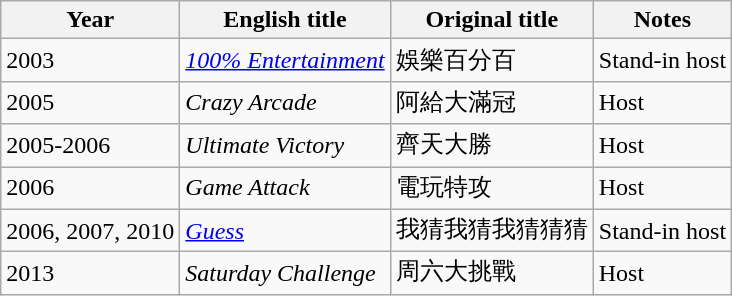<table class="wikitable sortable">
<tr>
<th>Year</th>
<th>English title</th>
<th>Original title</th>
<th class="unsortable">Notes</th>
</tr>
<tr>
<td>2003</td>
<td><em><a href='#'>100% Entertainment</a></em></td>
<td>娛樂百分百</td>
<td>Stand-in host</td>
</tr>
<tr>
<td>2005</td>
<td><em>Crazy Arcade</em></td>
<td>阿給大滿冠</td>
<td>Host</td>
</tr>
<tr>
<td>2005-2006</td>
<td><em>Ultimate Victory</em></td>
<td>齊天大勝</td>
<td>Host</td>
</tr>
<tr>
<td>2006</td>
<td><em>Game Attack</em></td>
<td>電玩特攻</td>
<td>Host</td>
</tr>
<tr>
<td>2006, 2007, 2010</td>
<td><em><a href='#'>Guess</a></em></td>
<td>我猜我猜我猜猜猜</td>
<td>Stand-in host</td>
</tr>
<tr>
<td>2013</td>
<td><em>Saturday Challenge</em></td>
<td>周六大挑戰</td>
<td>Host</td>
</tr>
</table>
